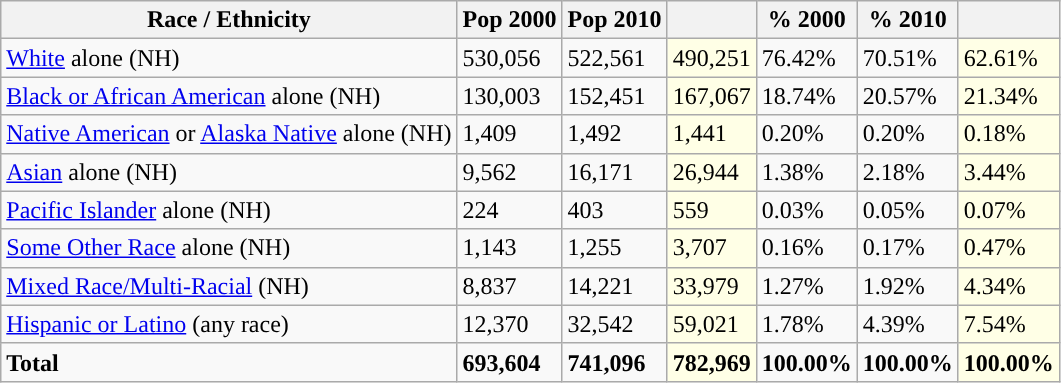<table class="wikitable">
<tr>
<th>Race / Ethnicity</th>
<th>Pop 2000</th>
<th>Pop 2010</th>
<th></th>
<th>% 2000</th>
<th>% 2010</th>
<th></th>
</tr>
<tr>
<td><a href='#'>White</a> alone (NH)</td>
<td>530,056</td>
<td>522,561</td>
<td style='background: #ffffe6;'>490,251</td>
<td>76.42%</td>
<td>70.51%</td>
<td style='background: #ffffe6;'>62.61%</td>
</tr>
<tr>
<td><a href='#'>Black or African American</a> alone (NH)</td>
<td>130,003</td>
<td>152,451</td>
<td style='background: #ffffe6;'>167,067</td>
<td>18.74%</td>
<td>20.57%</td>
<td style='background: #ffffe6;'>21.34%</td>
</tr>
<tr>
<td><a href='#'>Native American</a> or <a href='#'>Alaska Native</a> alone (NH)</td>
<td>1,409</td>
<td>1,492</td>
<td style='background: #ffffe6;'>1,441</td>
<td>0.20%</td>
<td>0.20%</td>
<td style='background: #ffffe6;'>0.18%</td>
</tr>
<tr>
<td><a href='#'>Asian</a> alone (NH)</td>
<td>9,562</td>
<td>16,171</td>
<td style='background: #ffffe6;'>26,944</td>
<td>1.38%</td>
<td>2.18%</td>
<td style='background: #ffffe6;'>3.44%</td>
</tr>
<tr>
<td><a href='#'>Pacific Islander</a> alone (NH)</td>
<td>224</td>
<td>403</td>
<td style='background: #ffffe6;'>559</td>
<td>0.03%</td>
<td>0.05%</td>
<td style='background: #ffffe6;'>0.07%</td>
</tr>
<tr>
<td><a href='#'>Some Other Race</a> alone (NH)</td>
<td>1,143</td>
<td>1,255</td>
<td style='background: #ffffe6;'>3,707</td>
<td>0.16%</td>
<td>0.17%</td>
<td style='background: #ffffe6;'>0.47%</td>
</tr>
<tr>
<td><a href='#'>Mixed Race/Multi-Racial</a> (NH)</td>
<td>8,837</td>
<td>14,221</td>
<td style='background: #ffffe6;'>33,979</td>
<td>1.27%</td>
<td>1.92%</td>
<td style='background: #ffffe6;'>4.34%</td>
</tr>
<tr>
<td><a href='#'>Hispanic or Latino</a> (any race)</td>
<td>12,370</td>
<td>32,542</td>
<td style='background: #ffffe6;'>59,021</td>
<td>1.78%</td>
<td>4.39%</td>
<td style='background: #ffffe6;'>7.54%</td>
</tr>
<tr>
<td><strong>Total</strong></td>
<td><strong>693,604</strong></td>
<td><strong>741,096</strong></td>
<td style='background: #ffffe6;'><strong>782,969</strong></td>
<td><strong>100.00%</strong></td>
<td><strong>100.00%</strong></td>
<td style='background: #ffffe6;'><strong>100.00%</strong></td>
</tr>
</table>
